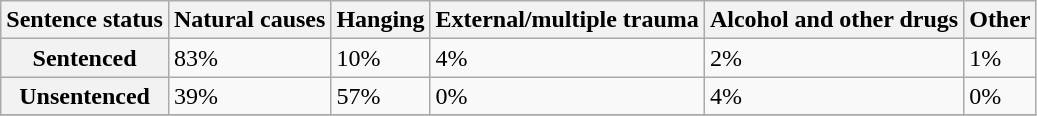<table class="wikitable">
<tr>
<th>Sentence status</th>
<th>Natural causes</th>
<th>Hanging</th>
<th>External/multiple trauma</th>
<th>Alcohol and other drugs</th>
<th>Other</th>
</tr>
<tr>
<th>Sentenced</th>
<td>83%</td>
<td>10%</td>
<td>4%</td>
<td>2%</td>
<td>1%</td>
</tr>
<tr>
<th>Unsentenced</th>
<td>39%</td>
<td>57%</td>
<td>0%</td>
<td>4%</td>
<td>0%</td>
</tr>
<tr>
</tr>
</table>
